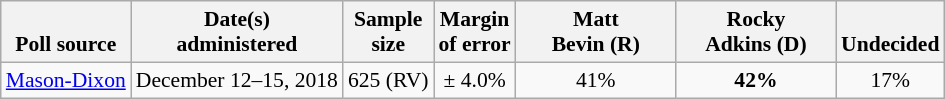<table class="wikitable" style="font-size:90%;text-align:center;">
<tr valign=bottom>
<th>Poll source</th>
<th>Date(s)<br>administered</th>
<th>Sample<br>size</th>
<th>Margin<br>of error</th>
<th style="width:100px;">Matt<br>Bevin (R)</th>
<th style="width:100px;">Rocky<br>Adkins (D)</th>
<th>Undecided</th>
</tr>
<tr>
<td style="text-align:left;"><a href='#'>Mason-Dixon</a></td>
<td>December 12–15, 2018</td>
<td>625 (RV)</td>
<td>± 4.0%</td>
<td>41%</td>
<td><strong>42%</strong></td>
<td>17%</td>
</tr>
</table>
